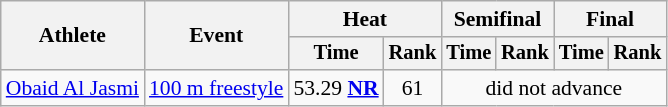<table class=wikitable style="font-size:90%">
<tr>
<th rowspan="2">Athlete</th>
<th rowspan="2">Event</th>
<th colspan="2">Heat</th>
<th colspan="2">Semifinal</th>
<th colspan="2">Final</th>
</tr>
<tr style="font-size:95%">
<th scope="col">Time</th>
<th scope="col">Rank</th>
<th scope="col">Time</th>
<th scope="col">Rank</th>
<th scope="col">Time</th>
<th scope="col">Rank</th>
</tr>
<tr align=center>
<td align=left><a href='#'>Obaid Al Jasmi</a></td>
<td align=left><a href='#'>100 m freestyle</a></td>
<td>53.29 <strong><a href='#'>NR</a></strong></td>
<td>61</td>
<td colspan=4>did not advance</td>
</tr>
</table>
